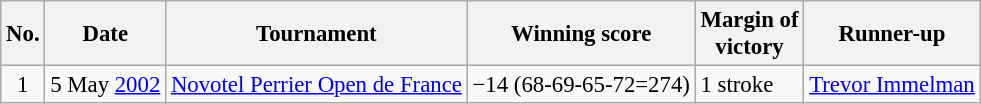<table class="wikitable" style="font-size:95%;">
<tr>
<th>No.</th>
<th>Date</th>
<th>Tournament</th>
<th>Winning score</th>
<th>Margin of<br>victory</th>
<th>Runner-up</th>
</tr>
<tr>
<td align=center>1</td>
<td align=right>5 May <a href='#'>2002</a></td>
<td><a href='#'>Novotel Perrier Open de France</a></td>
<td>−14 (68-69-65-72=274)</td>
<td>1 stroke</td>
<td> <a href='#'>Trevor Immelman</a></td>
</tr>
</table>
